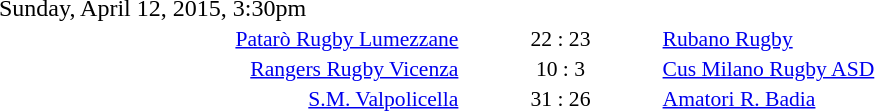<table style="width:70%;" cellspacing="1">
<tr>
<th width=35%></th>
<th width=15%></th>
<th></th>
</tr>
<tr>
<td>Sunday, April 12, 2015, 3:30pm</td>
</tr>
<tr style=font-size:90%>
<td align=right><a href='#'>Patarò Rugby Lumezzane</a></td>
<td align=center>22 : 23</td>
<td><a href='#'>Rubano Rugby</a></td>
</tr>
<tr style=font-size:90%>
<td align=right><a href='#'>Rangers Rugby Vicenza</a></td>
<td align=center>10 : 3</td>
<td><a href='#'>Cus Milano Rugby ASD</a></td>
</tr>
<tr style=font-size:90%>
<td align=right><a href='#'>S.M. Valpolicella</a></td>
<td align=center>31 : 26</td>
<td><a href='#'>Amatori R. Badia</a></td>
</tr>
</table>
